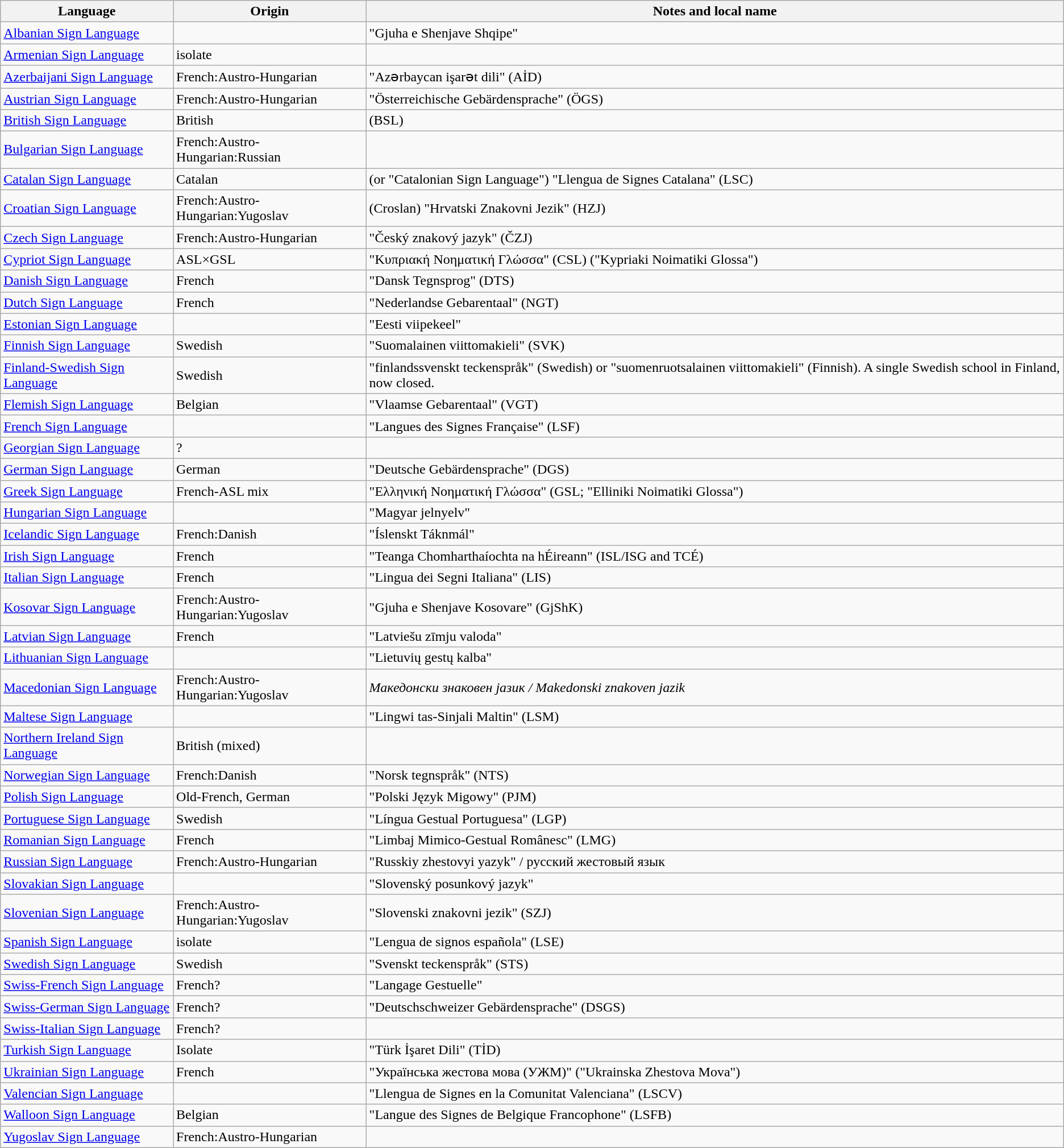<table class=wikitable>
<tr>
<th>Language</th>
<th>Origin</th>
<th>Notes and local name</th>
</tr>
<tr>
<td><a href='#'>Albanian Sign Language</a></td>
<td></td>
<td>"Gjuha e Shenjave Shqipe"</td>
</tr>
<tr>
<td><a href='#'>Armenian Sign Language</a></td>
<td>isolate</td>
<td></td>
</tr>
<tr>
<td><a href='#'>Azerbaijani Sign Language</a></td>
<td>French:Austro-Hungarian</td>
<td>"Azərbaycan işarət dili" (AİD)</td>
</tr>
<tr>
<td><a href='#'>Austrian Sign Language</a></td>
<td>French:Austro-Hungarian</td>
<td>"Österreichische Gebärdensprache" (ÖGS)</td>
</tr>
<tr>
<td><a href='#'>British Sign Language</a></td>
<td>British</td>
<td>(BSL)</td>
</tr>
<tr>
<td><a href='#'>Bulgarian Sign Language</a></td>
<td>French:Austro-Hungarian:Russian</td>
<td></td>
</tr>
<tr>
<td><a href='#'>Catalan Sign Language</a></td>
<td>Catalan</td>
<td>(or "Catalonian Sign Language") "Llengua de Signes Catalana" (LSC)</td>
</tr>
<tr>
<td><a href='#'>Croatian Sign Language</a></td>
<td>French:Austro-Hungarian:Yugoslav</td>
<td>(Croslan) "Hrvatski Znakovni Jezik" (HZJ)</td>
</tr>
<tr>
<td><a href='#'>Czech Sign Language</a></td>
<td>French:Austro-Hungarian</td>
<td>"Český znakový jazyk" (ČZJ)</td>
</tr>
<tr>
<td><a href='#'>Cypriot Sign Language</a></td>
<td>ASL×GSL</td>
<td>"Κυπριακή Νοηματική Γλώσσα" (CSL) ("Kypriaki Noimatiki Glossa")</td>
</tr>
<tr>
<td><a href='#'>Danish Sign Language</a></td>
<td>French</td>
<td>"Dansk Tegnsprog" (DTS)</td>
</tr>
<tr>
<td><a href='#'>Dutch Sign Language</a></td>
<td>French</td>
<td>"Nederlandse Gebarentaal" (NGT)</td>
</tr>
<tr>
<td><a href='#'>Estonian Sign Language</a></td>
<td></td>
<td>"Eesti viipekeel"</td>
</tr>
<tr>
<td><a href='#'>Finnish Sign Language</a></td>
<td>Swedish</td>
<td>"Suomalainen viittomakieli" (SVK)</td>
</tr>
<tr>
<td><a href='#'>Finland-Swedish Sign Language</a></td>
<td>Swedish</td>
<td>"finlandssvenskt teckenspråk" (Swedish) or "suomenruotsalainen viittomakieli" (Finnish). A single Swedish school in Finland, now closed.</td>
</tr>
<tr>
<td><a href='#'>Flemish Sign Language</a></td>
<td>Belgian</td>
<td>"Vlaamse Gebarentaal" (VGT)</td>
</tr>
<tr>
<td><a href='#'>French Sign Language</a></td>
<td></td>
<td>"Langues des Signes Française" (LSF)</td>
</tr>
<tr>
<td><a href='#'>Georgian Sign Language</a></td>
<td>?</td>
<td></td>
</tr>
<tr>
<td><a href='#'>German Sign Language</a></td>
<td>German</td>
<td>"Deutsche Gebärdensprache" (DGS)</td>
</tr>
<tr>
<td><a href='#'>Greek Sign Language</a></td>
<td>French-ASL mix</td>
<td>"Ελληνική Νοηματική Γλώσσα" (GSL; "Elliniki Noimatiki Glossa")</td>
</tr>
<tr>
<td><a href='#'>Hungarian Sign Language</a></td>
<td></td>
<td>"Magyar jelnyelv"</td>
</tr>
<tr>
<td><a href='#'>Icelandic Sign Language</a></td>
<td>French:Danish</td>
<td>"Íslenskt Táknmál"</td>
</tr>
<tr>
<td><a href='#'>Irish Sign Language</a></td>
<td>French</td>
<td>"Teanga Chomharthaíochta na hÉireann" (ISL/ISG and TCÉ)</td>
</tr>
<tr>
<td><a href='#'>Italian Sign Language</a></td>
<td>French</td>
<td>"Lingua dei Segni Italiana" (LIS)</td>
</tr>
<tr>
<td><a href='#'>Kosovar Sign Language</a></td>
<td>French:Austro-Hungarian:Yugoslav</td>
<td>"Gjuha e Shenjave Kosovare" (GjShK)</td>
</tr>
<tr>
<td><a href='#'>Latvian Sign Language</a></td>
<td>French</td>
<td>"Latviešu zīmju valoda"</td>
</tr>
<tr>
<td><a href='#'>Lithuanian Sign Language</a></td>
<td></td>
<td>"Lietuvių gestų kalba"</td>
</tr>
<tr>
<td><a href='#'>Macedonian Sign Language</a></td>
<td>French:Austro-Hungarian:Yugoslav</td>
<td><em>Македонски знаковен јазик / Makedonski znakoven jazik</em></td>
</tr>
<tr>
<td><a href='#'>Maltese Sign Language</a></td>
<td></td>
<td>"Lingwi tas-Sinjali Maltin" (LSM)</td>
</tr>
<tr>
<td><a href='#'>Northern Ireland Sign Language</a></td>
<td>British (mixed)</td>
<td></td>
</tr>
<tr>
<td><a href='#'>Norwegian Sign Language</a></td>
<td>French:Danish</td>
<td>"Norsk tegnspråk" (NTS)</td>
</tr>
<tr>
<td><a href='#'>Polish Sign Language</a></td>
<td>Old-French, German</td>
<td>"Polski Język Migowy" (PJM)</td>
</tr>
<tr>
<td><a href='#'>Portuguese Sign Language</a></td>
<td>Swedish</td>
<td>"Língua Gestual Portuguesa" (LGP)</td>
</tr>
<tr>
<td><a href='#'>Romanian Sign Language</a></td>
<td>French</td>
<td>"Limbaj Mimico-Gestual Românesc" (LMG)</td>
</tr>
<tr>
<td><a href='#'>Russian Sign Language</a></td>
<td>French:Austro-Hungarian</td>
<td>"Russkiy zhestovyi yazyk" / русский жестовый язык</td>
</tr>
<tr>
<td><a href='#'>Slovakian Sign Language</a></td>
<td></td>
<td>"Slovenský posunkový jazyk"</td>
</tr>
<tr>
<td><a href='#'>Slovenian Sign Language</a></td>
<td>French:Austro-Hungarian:Yugoslav</td>
<td>"Slovenski znakovni jezik" (SZJ)</td>
</tr>
<tr>
<td><a href='#'>Spanish Sign Language</a></td>
<td>isolate</td>
<td>"Lengua de signos española" (LSE)</td>
</tr>
<tr>
<td><a href='#'>Swedish Sign Language</a></td>
<td>Swedish</td>
<td>"Svenskt teckenspråk" (STS)</td>
</tr>
<tr>
<td><a href='#'>Swiss-French Sign Language</a></td>
<td>French?</td>
<td>"Langage Gestuelle"</td>
</tr>
<tr>
<td><a href='#'>Swiss-German Sign Language</a></td>
<td>French?</td>
<td>"Deutschschweizer Gebärdensprache" (DSGS)</td>
</tr>
<tr>
<td><a href='#'>Swiss-Italian Sign Language</a></td>
<td>French?</td>
<td></td>
</tr>
<tr>
<td><a href='#'>Turkish Sign Language</a></td>
<td>Isolate</td>
<td>"Türk İşaret Dili" (TİD)</td>
</tr>
<tr>
<td><a href='#'>Ukrainian Sign Language</a></td>
<td>French</td>
<td>"Українська жестова мова (УЖМ)" ("Ukrainska Zhestova Mova")</td>
</tr>
<tr>
<td><a href='#'>Valencian Sign Language</a></td>
<td></td>
<td>"Llengua de Signes en la Comunitat Valenciana" (LSCV)</td>
</tr>
<tr>
<td><a href='#'>Walloon Sign Language</a></td>
<td>Belgian</td>
<td>"Langue des Signes de Belgique Francophone" (LSFB)</td>
</tr>
<tr>
<td><a href='#'>Yugoslav Sign Language</a></td>
<td>French:Austro-Hungarian</td>
<td></td>
</tr>
</table>
